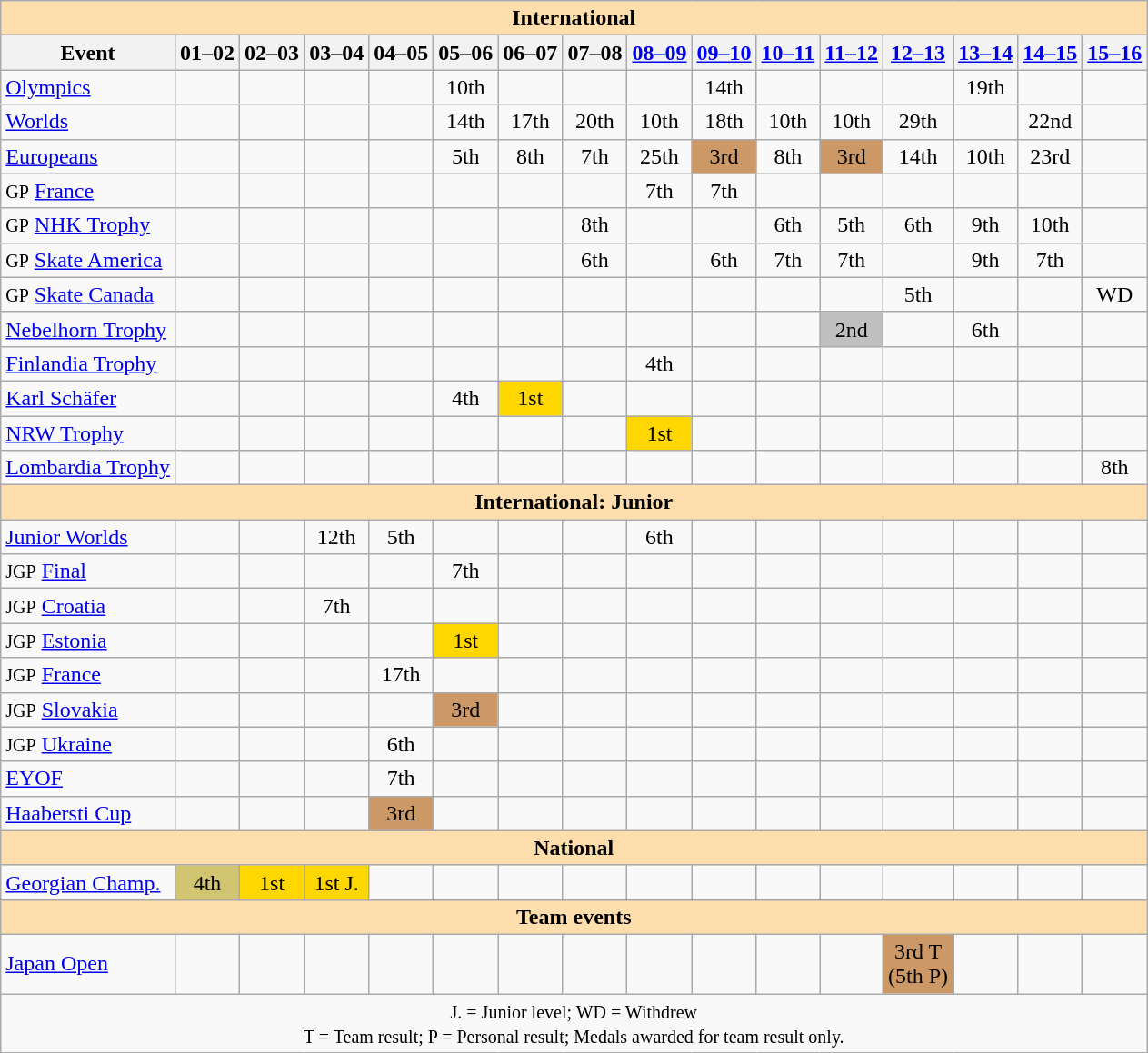<table class="wikitable" style="text-align:center">
<tr>
<th style="background-color: #ffdead; " colspan=16 align=center><strong>International</strong></th>
</tr>
<tr>
<th>Event</th>
<th>01–02</th>
<th>02–03</th>
<th>03–04</th>
<th>04–05</th>
<th>05–06</th>
<th>06–07</th>
<th>07–08</th>
<th><a href='#'>08–09</a></th>
<th><a href='#'>09–10</a></th>
<th><a href='#'>10–11</a></th>
<th><a href='#'>11–12</a></th>
<th><a href='#'>12–13</a></th>
<th><a href='#'>13–14</a></th>
<th><a href='#'>14–15</a></th>
<th><a href='#'>15–16</a></th>
</tr>
<tr>
<td align=left><a href='#'>Olympics</a></td>
<td></td>
<td></td>
<td></td>
<td></td>
<td>10th</td>
<td></td>
<td></td>
<td></td>
<td>14th</td>
<td></td>
<td></td>
<td></td>
<td>19th</td>
<td></td>
<td></td>
</tr>
<tr>
<td align=left><a href='#'>Worlds</a></td>
<td></td>
<td></td>
<td></td>
<td></td>
<td>14th</td>
<td>17th</td>
<td>20th</td>
<td>10th</td>
<td>18th</td>
<td>10th</td>
<td>10th</td>
<td>29th</td>
<td></td>
<td>22nd</td>
<td></td>
</tr>
<tr>
<td align=left><a href='#'>Europeans</a></td>
<td></td>
<td></td>
<td></td>
<td></td>
<td>5th</td>
<td>8th</td>
<td>7th</td>
<td>25th</td>
<td bgcolor=cc9966>3rd</td>
<td>8th</td>
<td bgcolor=cc9966>3rd</td>
<td>14th</td>
<td>10th</td>
<td>23rd</td>
<td></td>
</tr>
<tr>
<td align=left><small>GP</small> <a href='#'>France</a></td>
<td></td>
<td></td>
<td></td>
<td></td>
<td></td>
<td></td>
<td></td>
<td>7th</td>
<td>7th</td>
<td></td>
<td></td>
<td></td>
<td></td>
<td></td>
<td></td>
</tr>
<tr>
<td align=left><small>GP</small> <a href='#'>NHK Trophy</a></td>
<td></td>
<td></td>
<td></td>
<td></td>
<td></td>
<td></td>
<td>8th</td>
<td></td>
<td></td>
<td>6th</td>
<td>5th</td>
<td>6th</td>
<td>9th</td>
<td>10th</td>
<td></td>
</tr>
<tr>
<td align=left><small>GP</small> <a href='#'>Skate America</a></td>
<td></td>
<td></td>
<td></td>
<td></td>
<td></td>
<td></td>
<td>6th</td>
<td></td>
<td>6th</td>
<td>7th</td>
<td>7th</td>
<td></td>
<td>9th</td>
<td>7th</td>
<td></td>
</tr>
<tr>
<td align=left><small>GP</small> <a href='#'>Skate Canada</a></td>
<td></td>
<td></td>
<td></td>
<td></td>
<td></td>
<td></td>
<td></td>
<td></td>
<td></td>
<td></td>
<td></td>
<td>5th</td>
<td></td>
<td></td>
<td>WD</td>
</tr>
<tr>
<td align=left><a href='#'>Nebelhorn Trophy</a></td>
<td></td>
<td></td>
<td></td>
<td></td>
<td></td>
<td></td>
<td></td>
<td></td>
<td></td>
<td></td>
<td bgcolor=silver>2nd</td>
<td></td>
<td>6th</td>
<td></td>
<td></td>
</tr>
<tr>
<td align=left><a href='#'>Finlandia Trophy</a></td>
<td></td>
<td></td>
<td></td>
<td></td>
<td></td>
<td></td>
<td></td>
<td>4th</td>
<td></td>
<td></td>
<td></td>
<td></td>
<td></td>
<td></td>
<td></td>
</tr>
<tr>
<td align=left><a href='#'>Karl Schäfer</a></td>
<td></td>
<td></td>
<td></td>
<td></td>
<td>4th</td>
<td bgcolor=gold>1st</td>
<td></td>
<td></td>
<td></td>
<td></td>
<td></td>
<td></td>
<td></td>
<td></td>
<td></td>
</tr>
<tr>
<td align=left><a href='#'>NRW Trophy</a></td>
<td></td>
<td></td>
<td></td>
<td></td>
<td></td>
<td></td>
<td></td>
<td bgcolor=gold>1st</td>
<td></td>
<td></td>
<td></td>
<td></td>
<td></td>
<td></td>
<td></td>
</tr>
<tr>
<td align=left><a href='#'>Lombardia Trophy</a></td>
<td></td>
<td></td>
<td></td>
<td></td>
<td></td>
<td></td>
<td></td>
<td></td>
<td></td>
<td></td>
<td></td>
<td></td>
<td></td>
<td></td>
<td>8th</td>
</tr>
<tr>
<th style="background-color: #ffdead; " colspan=16 align=center><strong>International: Junior</strong></th>
</tr>
<tr>
<td align=left><a href='#'>Junior Worlds</a></td>
<td></td>
<td></td>
<td>12th</td>
<td>5th</td>
<td></td>
<td></td>
<td></td>
<td>6th</td>
<td></td>
<td></td>
<td></td>
<td></td>
<td></td>
<td></td>
<td></td>
</tr>
<tr>
<td align=left><small>JGP</small> <a href='#'>Final</a></td>
<td></td>
<td></td>
<td></td>
<td></td>
<td>7th</td>
<td></td>
<td></td>
<td></td>
<td></td>
<td></td>
<td></td>
<td></td>
<td></td>
<td></td>
<td></td>
</tr>
<tr>
<td align=left><small>JGP</small> <a href='#'>Croatia</a></td>
<td></td>
<td></td>
<td>7th</td>
<td></td>
<td></td>
<td></td>
<td></td>
<td></td>
<td></td>
<td></td>
<td></td>
<td></td>
<td></td>
<td></td>
<td></td>
</tr>
<tr>
<td align=left><small>JGP</small> <a href='#'>Estonia</a></td>
<td></td>
<td></td>
<td></td>
<td></td>
<td bgcolor=gold>1st</td>
<td></td>
<td></td>
<td></td>
<td></td>
<td></td>
<td></td>
<td></td>
<td></td>
<td></td>
<td></td>
</tr>
<tr>
<td align=left><small>JGP</small> <a href='#'>France</a></td>
<td></td>
<td></td>
<td></td>
<td>17th</td>
<td></td>
<td></td>
<td></td>
<td></td>
<td></td>
<td></td>
<td></td>
<td></td>
<td></td>
<td></td>
<td></td>
</tr>
<tr>
<td align=left><small>JGP</small> <a href='#'>Slovakia</a></td>
<td></td>
<td></td>
<td></td>
<td></td>
<td bgcolor=cc9966>3rd</td>
<td></td>
<td></td>
<td></td>
<td></td>
<td></td>
<td></td>
<td></td>
<td></td>
<td></td>
<td></td>
</tr>
<tr>
<td align=left><small>JGP</small> <a href='#'>Ukraine</a></td>
<td></td>
<td></td>
<td></td>
<td>6th</td>
<td></td>
<td></td>
<td></td>
<td></td>
<td></td>
<td></td>
<td></td>
<td></td>
<td></td>
<td></td>
<td></td>
</tr>
<tr>
<td align=left><a href='#'>EYOF</a></td>
<td></td>
<td></td>
<td></td>
<td>7th</td>
<td></td>
<td></td>
<td></td>
<td></td>
<td></td>
<td></td>
<td></td>
<td></td>
<td></td>
<td></td>
<td></td>
</tr>
<tr>
<td align=left><a href='#'>Haabersti Cup</a></td>
<td></td>
<td></td>
<td></td>
<td bgcolor=cc9966>3rd</td>
<td></td>
<td></td>
<td></td>
<td></td>
<td></td>
<td></td>
<td></td>
<td></td>
<td></td>
<td></td>
<td></td>
</tr>
<tr>
<th style="background-color: #ffdead; " colspan=16 align=center><strong>National</strong></th>
</tr>
<tr>
<td align=left><a href='#'>Georgian Champ.</a></td>
<td bgcolor=d1c571>4th</td>
<td bgcolor=gold>1st</td>
<td bgcolor=gold>1st J.</td>
<td></td>
<td></td>
<td></td>
<td></td>
<td></td>
<td></td>
<td></td>
<td></td>
<td></td>
<td></td>
<td></td>
<td></td>
</tr>
<tr>
<th style="background-color: #ffdead; " colspan=16 align=center><strong>Team events</strong></th>
</tr>
<tr>
<td align=left><a href='#'>Japan Open</a></td>
<td></td>
<td></td>
<td></td>
<td></td>
<td></td>
<td></td>
<td></td>
<td></td>
<td></td>
<td></td>
<td></td>
<td bgcolor=cc9966>3rd T <br>(5th P)</td>
<td></td>
<td></td>
<td></td>
</tr>
<tr>
<td colspan=16 align=center><small> J. = Junior level; WD = Withdrew <br> T = Team result; P = Personal result; Medals awarded for team result only. </small></td>
</tr>
</table>
